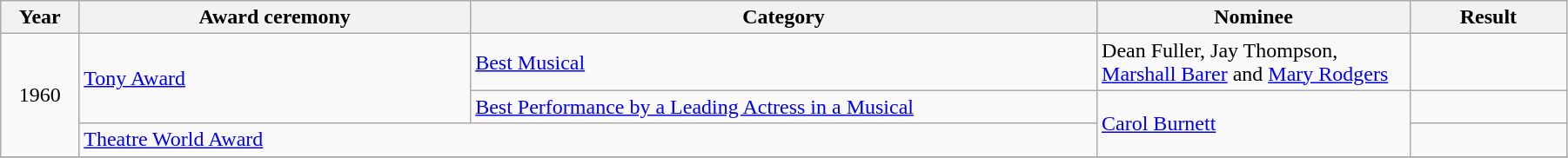<table class="wikitable" width="95%">
<tr>
<th width="5%">Year</th>
<th width="25%">Award ceremony</th>
<th width="40%">Category</th>
<th width="20%">Nominee</th>
<th width="10%">Result</th>
</tr>
<tr>
<td rowspan="3" align="center">1960</td>
<td rowspan="2"><a href='#'>Tony Award</a></td>
<td><a href='#'>Best Musical</a></td>
<td>Dean Fuller, Jay Thompson, <a href='#'>Marshall Barer</a> and <a href='#'>Mary Rodgers</a></td>
<td></td>
</tr>
<tr>
<td><a href='#'>Best Performance by a Leading Actress in a Musical</a></td>
<td rowspan=2><a href='#'>Carol Burnett</a></td>
<td></td>
</tr>
<tr>
<td colspan="2"><a href='#'>Theatre World Award</a></td>
<td></td>
</tr>
<tr>
</tr>
</table>
